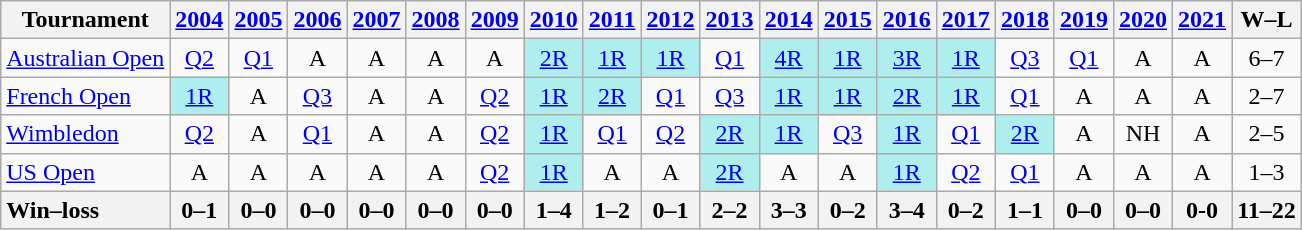<table class=wikitable style=text-align:center>
<tr>
<th>Tournament</th>
<th><a href='#'>2004</a></th>
<th><a href='#'>2005</a></th>
<th><a href='#'>2006</a></th>
<th><a href='#'>2007</a></th>
<th><a href='#'>2008</a></th>
<th><a href='#'>2009</a></th>
<th><a href='#'>2010</a></th>
<th><a href='#'>2011</a></th>
<th><a href='#'>2012</a></th>
<th><a href='#'>2013</a></th>
<th><a href='#'>2014</a></th>
<th><a href='#'>2015</a></th>
<th><a href='#'>2016</a></th>
<th><a href='#'>2017</a></th>
<th><a href='#'>2018</a></th>
<th><a href='#'>2019</a></th>
<th><a href='#'>2020</a></th>
<th><a href='#'>2021</a></th>
<th>W–L</th>
</tr>
<tr>
<td align=left><a href='#'>Australian Open</a></td>
<td><a href='#'>Q2</a></td>
<td><a href='#'>Q1</a></td>
<td>A</td>
<td>A</td>
<td>A</td>
<td>A</td>
<td bgcolor=afeeee><a href='#'>2R</a></td>
<td bgcolor=afeeee><a href='#'>1R</a></td>
<td bgcolor=afeeee><a href='#'>1R</a></td>
<td><a href='#'>Q1</a></td>
<td bgcolor=afeeee><a href='#'>4R</a></td>
<td bgcolor=afeeee><a href='#'>1R</a></td>
<td bgcolor=afeeee><a href='#'>3R</a></td>
<td bgcolor=afeeee><a href='#'>1R</a></td>
<td><a href='#'>Q3</a></td>
<td><a href='#'>Q1</a></td>
<td>A</td>
<td>A</td>
<td>6–7</td>
</tr>
<tr>
<td align=left><a href='#'>French Open</a></td>
<td bgcolor=afeeee><a href='#'>1R</a></td>
<td>A</td>
<td><a href='#'>Q3</a></td>
<td>A</td>
<td>A</td>
<td><a href='#'>Q2</a></td>
<td bgcolor=afeeee><a href='#'>1R</a></td>
<td bgcolor=afeeee><a href='#'>2R</a></td>
<td><a href='#'>Q1</a></td>
<td><a href='#'>Q3</a></td>
<td bgcolor=afeeee><a href='#'>1R</a></td>
<td bgcolor=afeeee><a href='#'>1R</a></td>
<td bgcolor=afeeee><a href='#'>2R</a></td>
<td bgcolor=afeeee><a href='#'>1R</a></td>
<td><a href='#'>Q1</a></td>
<td>A</td>
<td>A</td>
<td>A</td>
<td>2–7</td>
</tr>
<tr>
<td align=left><a href='#'>Wimbledon</a></td>
<td><a href='#'>Q2</a></td>
<td>A</td>
<td><a href='#'>Q1</a></td>
<td>A</td>
<td>A</td>
<td><a href='#'>Q2</a></td>
<td bgcolor=afeeee><a href='#'>1R</a></td>
<td><a href='#'>Q1</a></td>
<td><a href='#'>Q2</a></td>
<td bgcolor=afeeee><a href='#'>2R</a></td>
<td bgcolor=afeeee><a href='#'>1R</a></td>
<td><a href='#'>Q3</a></td>
<td bgcolor=afeeee><a href='#'>1R</a></td>
<td><a href='#'>Q1</a></td>
<td bgcolor=afeeee><a href='#'>2R</a></td>
<td>A</td>
<td>NH</td>
<td>A</td>
<td>2–5</td>
</tr>
<tr>
<td align=left><a href='#'>US Open</a></td>
<td>A</td>
<td>A</td>
<td>A</td>
<td>A</td>
<td>A</td>
<td><a href='#'>Q2</a></td>
<td bgcolor=afeeee><a href='#'>1R</a></td>
<td>A</td>
<td>A</td>
<td bgcolor=afeeee><a href='#'>2R</a></td>
<td>A</td>
<td>A</td>
<td bgcolor=afeeee><a href='#'>1R</a></td>
<td><a href='#'>Q2</a></td>
<td><a href='#'>Q1</a></td>
<td>A</td>
<td>A</td>
<td>A</td>
<td>1–3</td>
</tr>
<tr>
<th style=text-align:left>Win–loss</th>
<th>0–1</th>
<th>0–0</th>
<th>0–0</th>
<th>0–0</th>
<th>0–0</th>
<th>0–0</th>
<th>1–4</th>
<th>1–2</th>
<th>0–1</th>
<th>2–2</th>
<th>3–3</th>
<th>0–2</th>
<th>3–4</th>
<th>0–2</th>
<th>1–1</th>
<th>0–0</th>
<th>0–0</th>
<th>0-0</th>
<th>11–22</th>
</tr>
</table>
